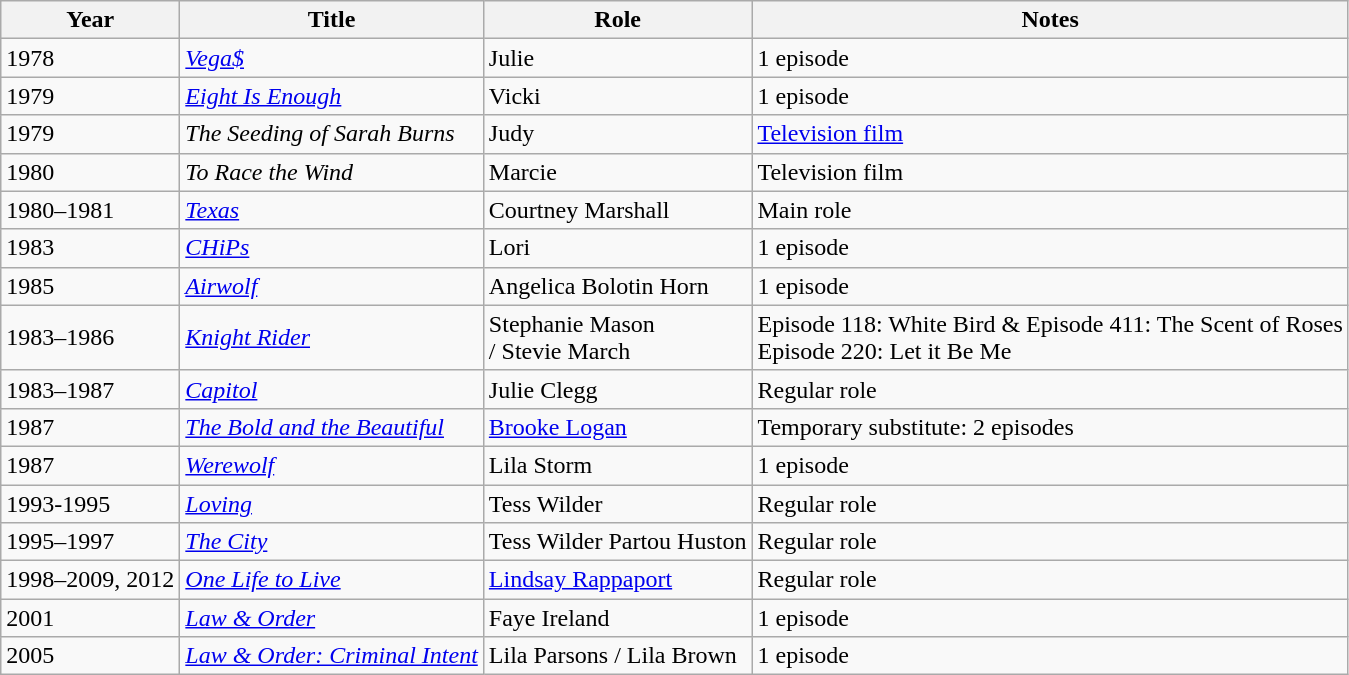<table class="wikitable sortable">
<tr>
<th>Year</th>
<th>Title</th>
<th>Role</th>
<th class="unsortable">Notes</th>
</tr>
<tr>
<td>1978</td>
<td><em><a href='#'>Vega$</a></em></td>
<td>Julie</td>
<td>1 episode</td>
</tr>
<tr>
<td>1979</td>
<td><em><a href='#'>Eight Is Enough</a></em></td>
<td>Vicki</td>
<td>1 episode</td>
</tr>
<tr>
<td>1979</td>
<td><em>The Seeding of Sarah Burns</em></td>
<td>Judy</td>
<td><a href='#'>Television film</a></td>
</tr>
<tr>
<td>1980</td>
<td><em>To Race the Wind </em></td>
<td>Marcie</td>
<td>Television film</td>
</tr>
<tr>
<td>1980–1981</td>
<td><em><a href='#'>Texas</a></em></td>
<td>Courtney Marshall</td>
<td>Main role</td>
</tr>
<tr>
<td>1983</td>
<td><em><a href='#'>CHiPs</a></em></td>
<td>Lori</td>
<td>1 episode</td>
</tr>
<tr>
<td>1985</td>
<td><em><a href='#'>Airwolf</a></em></td>
<td>Angelica Bolotin Horn</td>
<td>1 episode</td>
</tr>
<tr>
<td>1983–1986</td>
<td><em><a href='#'>Knight Rider</a></em></td>
<td>Stephanie Mason <br>/ Stevie March</td>
<td>Episode 118: White Bird & Episode 411: The Scent of Roses <br>Episode 220: Let it Be Me</td>
</tr>
<tr>
<td>1983–1987</td>
<td><em><a href='#'>Capitol</a></em></td>
<td>Julie Clegg</td>
<td>Regular role</td>
</tr>
<tr>
<td>1987</td>
<td><em><a href='#'>The Bold and the Beautiful</a></em></td>
<td><a href='#'>Brooke Logan</a></td>
<td>Temporary substitute: 2 episodes</td>
</tr>
<tr>
<td>1987</td>
<td><em><a href='#'>Werewolf</a></em></td>
<td>Lila Storm</td>
<td>1 episode</td>
</tr>
<tr>
<td>1993-1995</td>
<td><em><a href='#'>Loving</a></em></td>
<td>Tess Wilder</td>
<td>Regular role</td>
</tr>
<tr>
<td>1995–1997</td>
<td><em><a href='#'>The City</a></em></td>
<td>Tess Wilder Partou Huston</td>
<td>Regular role</td>
</tr>
<tr>
<td>1998–2009, 2012</td>
<td><em><a href='#'>One Life to Live</a></em></td>
<td><a href='#'>Lindsay Rappaport</a></td>
<td>Regular role</td>
</tr>
<tr>
<td>2001</td>
<td><em><a href='#'>Law & Order</a></em></td>
<td>Faye Ireland</td>
<td>1 episode</td>
</tr>
<tr>
<td>2005</td>
<td><em><a href='#'>Law & Order: Criminal Intent</a></em></td>
<td>Lila Parsons / Lila Brown</td>
<td>1 episode</td>
</tr>
</table>
